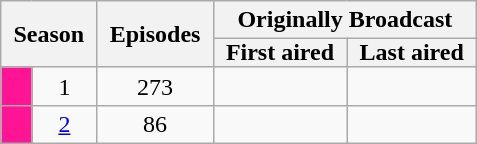<table class="wikitable" style="text-align:center">
<tr>
<th style="padding: 0 8px" colspan="2" rowspan="2">Season</th>
<th style="padding: 0 8px" rowspan="2">Episodes</th>
<th colspan="2">Originally Broadcast</th>
</tr>
<tr>
<th style="padding: 0 8px">First aired</th>
<th style="padding: 0 8px">Last aired</th>
</tr>
<tr>
<td style="background:#FF1493"></td>
<td align="center">1</td>
<td align="center">273</td>
<td align="center"></td>
<td align="center"></td>
</tr>
<tr>
<td style="background:#FF1493"></td>
<td align="center"><a href='#'>2</a></td>
<td align="center">86</td>
<td align="center"></td>
<td align="center"></td>
</tr>
</table>
